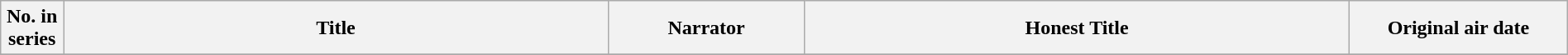<table class="wikitable plainrowheaders" style="width:100%">
<tr>
<th style="width:1%">No. in<br>series</th>
<th style="width:25%">Title</th>
<th style="width:9%">Narrator</th>
<th style="width:25%">Honest Title</th>
<th style="width:10%">Original air date</th>
</tr>
<tr>
</tr>
</table>
